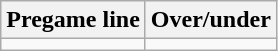<table class="wikitable">
<tr align="center">
<th style=>Pregame line</th>
<th style=>Over/under</th>
</tr>
<tr align="center">
<td></td>
<td></td>
</tr>
</table>
